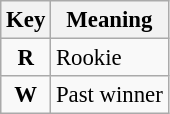<table class="wikitable" style="font-size: 95%;">
<tr>
<th>Key</th>
<th>Meaning</th>
</tr>
<tr>
<td align="center"><strong><span>R</span></strong></td>
<td>Rookie</td>
</tr>
<tr>
<td align="center"><strong><span>W</span></strong></td>
<td>Past winner</td>
</tr>
</table>
